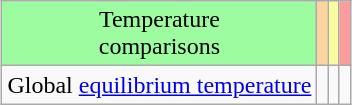<table class="wikitable" style="margin:auto;">
<tr style="text-align:center;">
<td style="background:#9dfca0;">Temperature<br>comparisons</td>
<td style="background:#fcd49d;"></td>
<td style="background:#fafc9d;"></td>
<td style="background:#fc9d9d;"></td>
</tr>
<tr>
<td style="text-align:center;">Global <a href='#'>equilibrium temperature</a></td>
<td style="text-align:center;"></td>
<td style="text-align:center;"></td>
<td style="text-align:center;"></td>
</tr>
</table>
